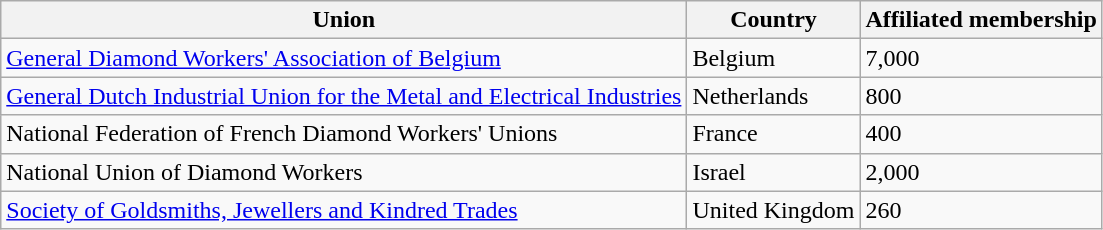<table class="wikitable sortable">
<tr>
<th>Union</th>
<th>Country</th>
<th>Affiliated membership</th>
</tr>
<tr>
<td><a href='#'>General Diamond Workers' Association of Belgium</a></td>
<td>Belgium</td>
<td>7,000</td>
</tr>
<tr>
<td><a href='#'>General Dutch Industrial Union for the Metal and Electrical Industries</a></td>
<td>Netherlands</td>
<td>800</td>
</tr>
<tr>
<td>National Federation of French Diamond Workers' Unions</td>
<td>France</td>
<td>400</td>
</tr>
<tr>
<td>National Union of Diamond Workers</td>
<td>Israel</td>
<td>2,000</td>
</tr>
<tr>
<td><a href='#'>Society of Goldsmiths, Jewellers and Kindred Trades</a></td>
<td>United Kingdom</td>
<td>260</td>
</tr>
</table>
